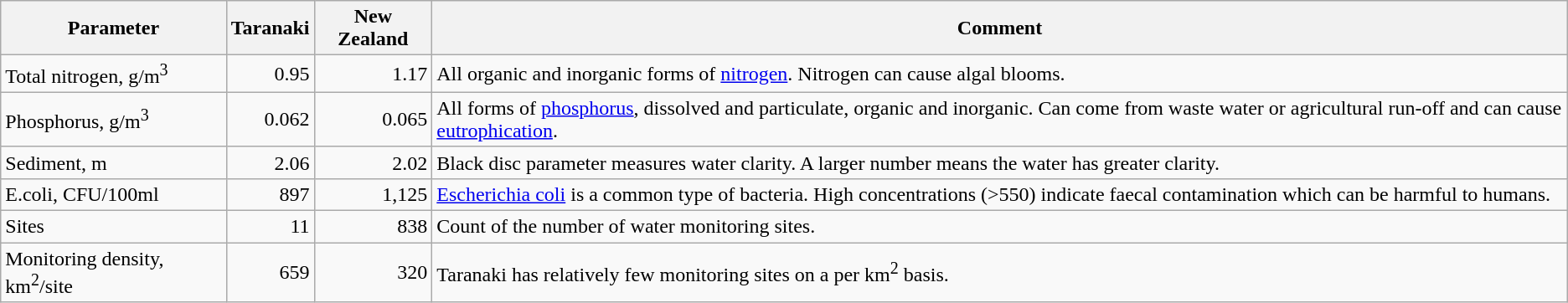<table class="wikitable">
<tr>
<th>Parameter</th>
<th>Taranaki</th>
<th>New Zealand</th>
<th>Comment</th>
</tr>
<tr>
<td>Total nitrogen, g/m<sup>3</sup></td>
<td style="text-align: right">0.95</td>
<td style="text-align: right">1.17</td>
<td>All organic and inorganic forms of <a href='#'>nitrogen</a>. Nitrogen can cause algal blooms.</td>
</tr>
<tr>
<td>Phosphorus, g/m<sup>3</sup></td>
<td style="text-align: right">0.062</td>
<td style="text-align: right">0.065</td>
<td>All forms of <a href='#'>phosphorus</a>, dissolved and particulate, organic and inorganic. Can come from waste water or agricultural run-off and can cause <a href='#'>eutrophication</a>.</td>
</tr>
<tr>
<td>Sediment, m</td>
<td style="text-align: right">2.06</td>
<td style="text-align: right">2.02</td>
<td>Black disc parameter measures water clarity. A larger number means the water has greater clarity.</td>
</tr>
<tr>
<td>E.coli, CFU/100ml</td>
<td style="text-align: right">897</td>
<td style="text-align: right">1,125</td>
<td><a href='#'>Escherichia coli</a> is a common type of bacteria. High concentrations (>550) indicate faecal contamination which can be harmful to humans.</td>
</tr>
<tr>
<td>Sites</td>
<td style="text-align: right">11</td>
<td style="text-align: right">838</td>
<td>Count of the number of water monitoring sites.</td>
</tr>
<tr>
<td>Monitoring density, km<sup>2</sup>/site</td>
<td style="text-align: right">659</td>
<td style="text-align: right">320</td>
<td>Taranaki has relatively few monitoring sites on a per km<sup>2</sup> basis.</td>
</tr>
</table>
